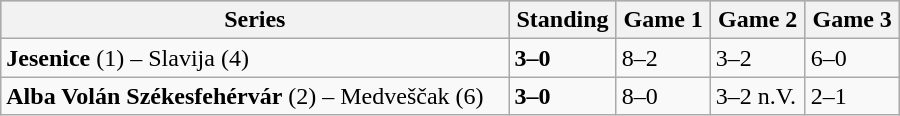<table class="wikitable" width="600px">
<tr style="background-color:#c0c0c0;">
<th>Series</th>
<th>Standing</th>
<th>Game 1</th>
<th>Game 2</th>
<th>Game 3</th>
</tr>
<tr>
<td><strong>Jesenice</strong> (1) – Slavija (4)</td>
<td><strong>3–0</strong></td>
<td>8–2</td>
<td>3–2</td>
<td>6–0</td>
</tr>
<tr>
<td><strong>Alba Volán Székesfehérvár</strong> (2) – Medveščak (6)</td>
<td><strong>3–0</strong></td>
<td>8–0</td>
<td>3–2 n.V.</td>
<td>2–1</td>
</tr>
</table>
